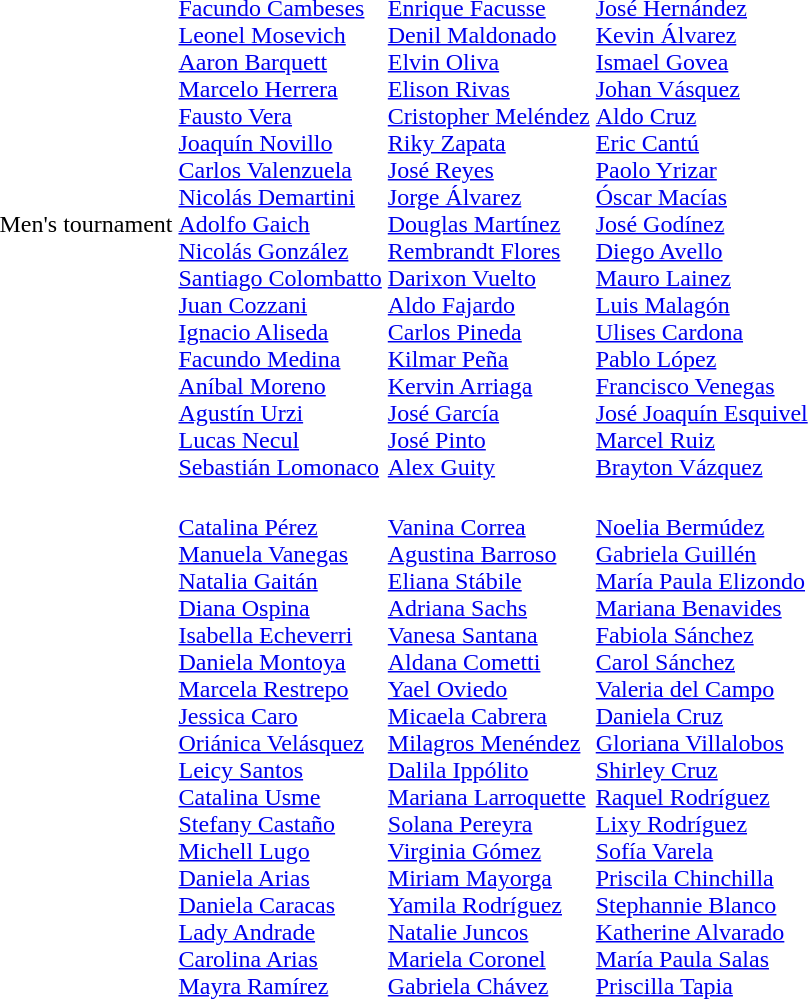<table>
<tr>
<td>Men's tournament<br></td>
<td><br><a href='#'>Facundo Cambeses</a><br><a href='#'>Leonel Mosevich</a><br><a href='#'>Aaron Barquett</a><br><a href='#'>Marcelo Herrera</a><br><a href='#'>Fausto Vera</a><br><a href='#'>Joaquín Novillo</a><br><a href='#'>Carlos Valenzuela</a><br><a href='#'>Nicolás Demartini</a><br><a href='#'>Adolfo Gaich</a><br><a href='#'>Nicolás González</a><br><a href='#'>Santiago Colombatto</a><br><a href='#'>Juan Cozzani</a><br><a href='#'>Ignacio Aliseda</a><br><a href='#'>Facundo Medina</a><br><a href='#'>Aníbal Moreno</a><br><a href='#'>Agustín Urzi</a><br><a href='#'>Lucas Necul</a><br><a href='#'>Sebastián Lomonaco</a></td>
<td><br><a href='#'>Enrique Facusse</a><br><a href='#'>Denil Maldonado</a><br><a href='#'>Elvin Oliva</a><br><a href='#'>Elison Rivas</a><br><a href='#'>Cristopher Meléndez</a><br><a href='#'>Riky Zapata</a><br><a href='#'>José Reyes</a><br><a href='#'>Jorge Álvarez</a><br><a href='#'>Douglas Martínez</a><br><a href='#'>Rembrandt Flores</a><br><a href='#'>Darixon Vuelto</a><br><a href='#'>Aldo Fajardo</a><br><a href='#'>Carlos Pineda</a><br><a href='#'>Kilmar Peña</a><br><a href='#'>Kervin Arriaga</a><br><a href='#'>José García</a><br><a href='#'>José Pinto</a><br><a href='#'>Alex Guity</a></td>
<td><br><a href='#'>José Hernández</a><br><a href='#'>Kevin Álvarez</a><br><a href='#'>Ismael Govea</a><br><a href='#'>Johan Vásquez</a><br><a href='#'>Aldo Cruz</a><br><a href='#'>Eric Cantú</a><br><a href='#'>Paolo Yrizar</a><br><a href='#'>Óscar Macías</a><br><a href='#'>José Godínez</a><br><a href='#'>Diego Avello</a><br><a href='#'>Mauro Lainez</a><br><a href='#'>Luis Malagón</a><br><a href='#'>Ulises Cardona</a><br><a href='#'>Pablo López</a><br><a href='#'>Francisco Venegas</a><br><a href='#'>José Joaquín Esquivel</a><br><a href='#'>Marcel Ruiz</a><br><a href='#'>Brayton Vázquez</a></td>
</tr>
<tr>
<td><br></td>
<td><br><a href='#'>Catalina Pérez</a><br><a href='#'>Manuela Vanegas</a><br><a href='#'>Natalia Gaitán</a><br><a href='#'>Diana Ospina</a><br><a href='#'>Isabella Echeverri</a><br><a href='#'>Daniela Montoya</a><br><a href='#'>Marcela Restrepo</a><br><a href='#'>Jessica Caro</a><br><a href='#'>Oriánica Velásquez</a><br><a href='#'>Leicy Santos</a><br><a href='#'>Catalina Usme</a><br><a href='#'>Stefany Castaño</a><br><a href='#'>Michell Lugo</a><br><a href='#'>Daniela Arias</a><br><a href='#'>Daniela Caracas</a><br><a href='#'>Lady Andrade</a><br><a href='#'>Carolina Arias</a><br><a href='#'>Mayra Ramírez</a></td>
<td><br><a href='#'>Vanina Correa</a><br><a href='#'>Agustina Barroso</a><br><a href='#'>Eliana Stábile</a><br><a href='#'>Adriana Sachs</a><br><a href='#'>Vanesa Santana</a><br><a href='#'>Aldana Cometti</a><br><a href='#'>Yael Oviedo</a><br><a href='#'>Micaela Cabrera</a><br><a href='#'>Milagros Menéndez</a><br><a href='#'>Dalila Ippólito</a><br><a href='#'>Mariana Larroquette</a><br><a href='#'>Solana Pereyra</a><br><a href='#'>Virginia Gómez</a><br><a href='#'>Miriam Mayorga</a><br><a href='#'>Yamila Rodríguez</a><br><a href='#'>Natalie Juncos</a><br><a href='#'>Mariela Coronel</a><br><a href='#'>Gabriela Chávez</a></td>
<td><br><a href='#'>Noelia Bermúdez</a><br><a href='#'>Gabriela Guillén</a><br><a href='#'>María Paula Elizondo</a><br><a href='#'>Mariana Benavides</a><br><a href='#'>Fabiola Sánchez</a><br><a href='#'>Carol Sánchez</a><br><a href='#'>Valeria del Campo</a><br><a href='#'>Daniela Cruz</a><br><a href='#'>Gloriana Villalobos</a><br><a href='#'>Shirley Cruz</a><br><a href='#'>Raquel Rodríguez</a><br><a href='#'>Lixy Rodríguez</a><br><a href='#'>Sofía Varela</a><br><a href='#'>Priscila Chinchilla</a><br><a href='#'>Stephannie Blanco</a><br><a href='#'>Katherine Alvarado</a><br><a href='#'>María Paula Salas</a><br><a href='#'>Priscilla Tapia</a></td>
</tr>
</table>
